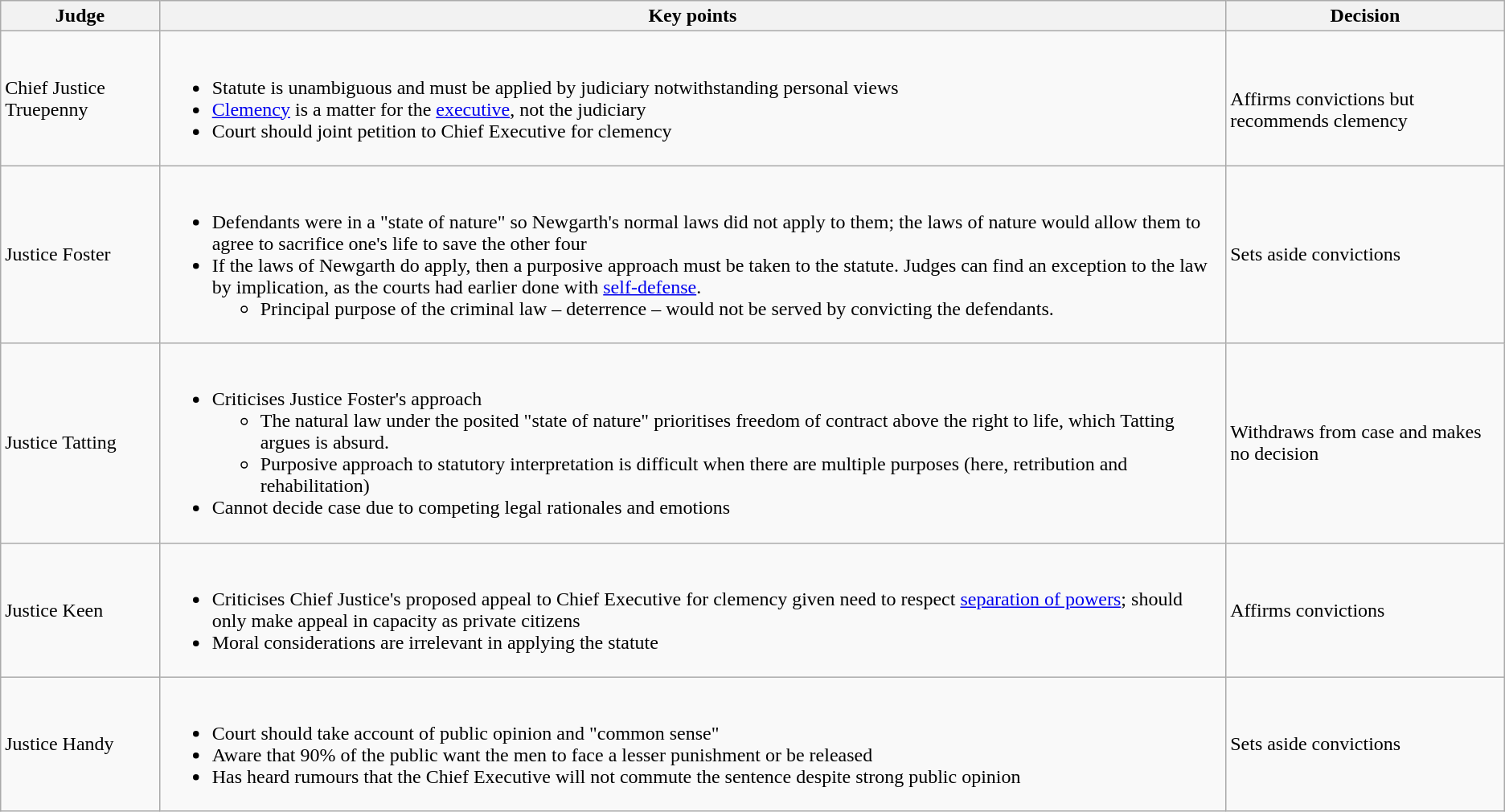<table class="wikitable">
<tr>
<th>Judge</th>
<th>Key points</th>
<th>Decision</th>
</tr>
<tr>
<td>Chief Justice Truepenny</td>
<td><br><ul><li>Statute is unambiguous and must be applied by judiciary notwithstanding personal views</li><li><a href='#'>Clemency</a> is a matter for the <a href='#'>executive</a>, not the judiciary</li><li>Court should joint petition to Chief Executive for clemency</li></ul></td>
<td><br>Affirms convictions but recommends clemency</td>
</tr>
<tr>
<td>Justice Foster</td>
<td><br><ul><li>Defendants were in a "state of nature" so Newgarth's normal laws did not apply to them; the laws of nature would allow them to agree to sacrifice one's life to save the other four</li><li>If the laws of Newgarth do apply, then a purposive approach must be taken to the statute. Judges can find an exception to the law by implication, as the courts had earlier done with <a href='#'>self-defense</a>.<ul><li>Principal purpose of the criminal law – deterrence – would not be served by convicting the defendants.</li></ul></li></ul></td>
<td>Sets aside convictions</td>
</tr>
<tr>
<td>Justice Tatting</td>
<td><br><ul><li>Criticises Justice Foster's approach<ul><li>The natural law under the posited "state of nature" prioritises freedom of contract above the right to life, which Tatting argues is absurd.</li><li>Purposive approach to statutory interpretation is difficult when there are multiple purposes (here, retribution and rehabilitation)</li></ul></li><li>Cannot decide case due to competing legal rationales and emotions</li></ul></td>
<td>Withdraws from case and makes no decision</td>
</tr>
<tr>
<td>Justice Keen</td>
<td><br><ul><li>Criticises Chief Justice's proposed appeal to Chief Executive for clemency given need to respect <a href='#'>separation of powers</a>; should only make appeal in capacity as private citizens</li><li>Moral considerations are irrelevant in applying the statute</li></ul></td>
<td>Affirms convictions</td>
</tr>
<tr>
<td>Justice Handy</td>
<td><br><ul><li>Court should take account of public opinion and "common sense"</li><li>Aware that 90% of the public want the men to face a lesser punishment or be released</li><li>Has heard rumours that the Chief Executive will not commute the sentence despite strong public opinion</li></ul></td>
<td>Sets aside convictions</td>
</tr>
</table>
